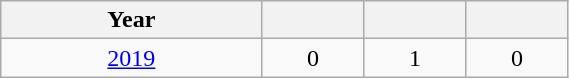<table class="wikitable" width=30% style="font-size:100%; text-align:center;">
<tr>
<th>Year</th>
<th></th>
<th></th>
<th></th>
</tr>
<tr>
<td><a href='#'>2019</a></td>
<td>0</td>
<td>1</td>
<td>0</td>
</tr>
</table>
